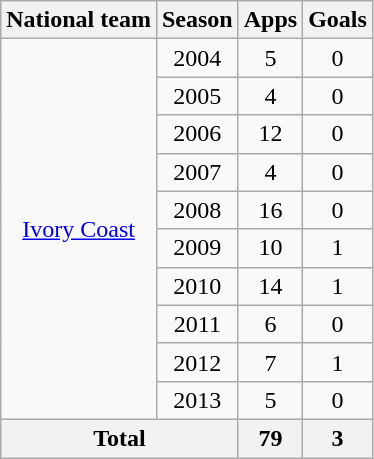<table class="wikitable" style="text-align:center">
<tr>
<th>National team</th>
<th>Season</th>
<th>Apps</th>
<th>Goals</th>
</tr>
<tr>
<td rowspan="10"><a href='#'>Ivory Coast</a></td>
<td>2004</td>
<td>5</td>
<td>0</td>
</tr>
<tr>
<td>2005</td>
<td>4</td>
<td>0</td>
</tr>
<tr>
<td>2006</td>
<td>12</td>
<td>0</td>
</tr>
<tr>
<td>2007</td>
<td>4</td>
<td>0</td>
</tr>
<tr>
<td>2008</td>
<td>16</td>
<td>0</td>
</tr>
<tr>
<td>2009</td>
<td>10</td>
<td>1</td>
</tr>
<tr>
<td>2010</td>
<td>14</td>
<td>1</td>
</tr>
<tr>
<td>2011</td>
<td>6</td>
<td>0</td>
</tr>
<tr>
<td>2012</td>
<td>7</td>
<td>1</td>
</tr>
<tr>
<td>2013</td>
<td>5</td>
<td>0</td>
</tr>
<tr>
<th colspan="2">Total</th>
<th>79</th>
<th>3</th>
</tr>
</table>
